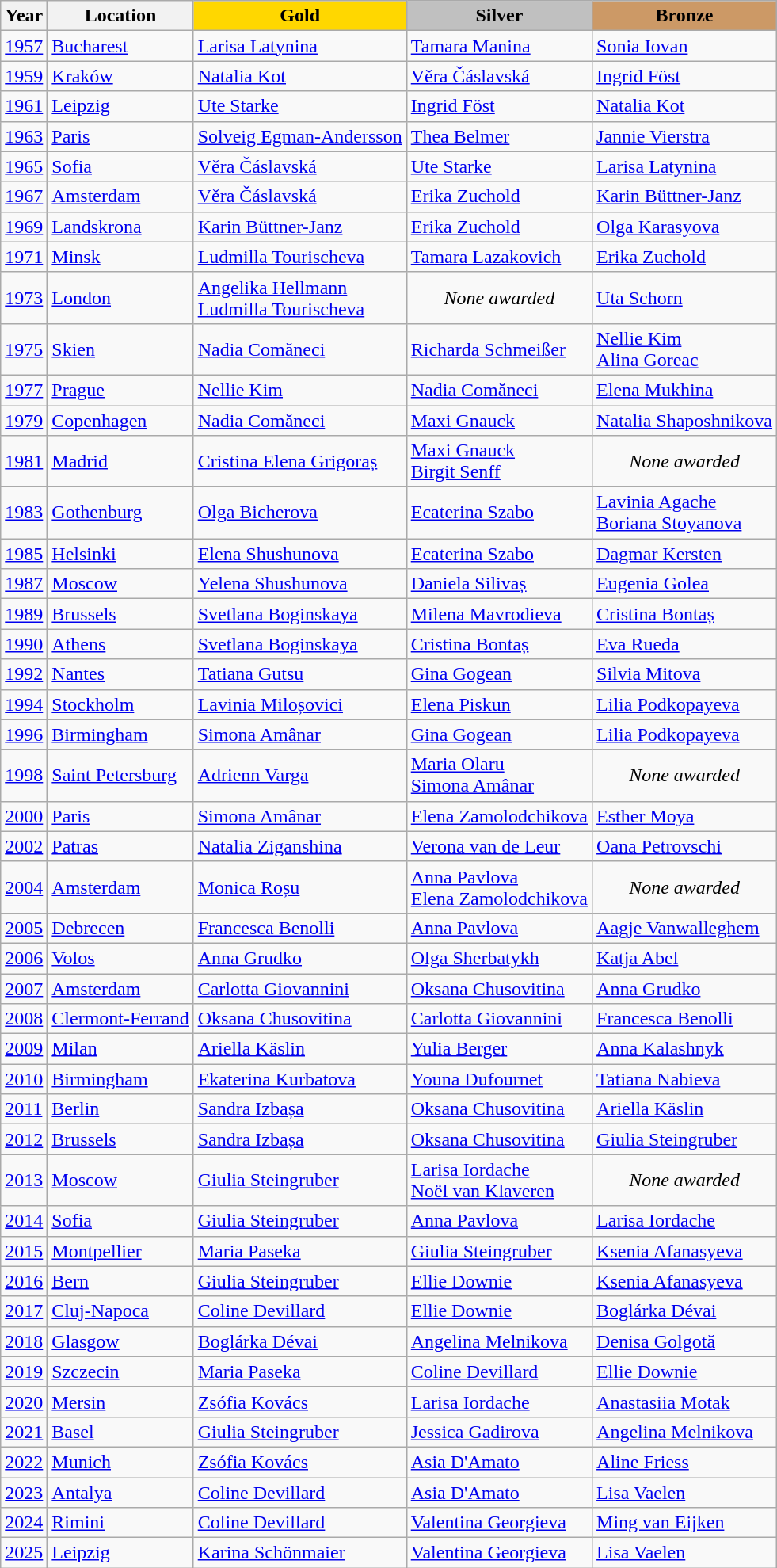<table class="wikitable">
<tr>
<th>Year</th>
<th>Location</th>
<th style="background-color:gold;">Gold</th>
<th style="background-color:silver;">Silver</th>
<th style="background-color:#cc9966;">Bronze</th>
</tr>
<tr>
<td><a href='#'>1957</a></td>
<td> <a href='#'>Bucharest</a></td>
<td> <a href='#'>Larisa Latynina</a></td>
<td> <a href='#'>Tamara Manina</a></td>
<td> <a href='#'>Sonia Iovan</a></td>
</tr>
<tr>
<td><a href='#'>1959</a></td>
<td> <a href='#'>Kraków</a></td>
<td> <a href='#'>Natalia Kot</a></td>
<td> <a href='#'>Věra Čáslavská</a></td>
<td> <a href='#'>Ingrid Föst</a></td>
</tr>
<tr>
<td><a href='#'>1961</a></td>
<td> <a href='#'>Leipzig</a></td>
<td> <a href='#'>Ute Starke</a></td>
<td> <a href='#'>Ingrid Föst</a></td>
<td> <a href='#'>Natalia Kot</a></td>
</tr>
<tr>
<td><a href='#'>1963</a></td>
<td> <a href='#'>Paris</a></td>
<td> <a href='#'>Solveig Egman-Andersson</a></td>
<td> <a href='#'>Thea Belmer</a></td>
<td> <a href='#'>Jannie Vierstra</a></td>
</tr>
<tr>
<td><a href='#'>1965</a></td>
<td> <a href='#'>Sofia</a></td>
<td> <a href='#'>Věra Čáslavská</a></td>
<td> <a href='#'>Ute Starke</a></td>
<td> <a href='#'>Larisa Latynina</a></td>
</tr>
<tr>
<td><a href='#'>1967</a></td>
<td> <a href='#'>Amsterdam</a></td>
<td> <a href='#'>Věra Čáslavská</a></td>
<td> <a href='#'>Erika Zuchold</a></td>
<td> <a href='#'>Karin Büttner-Janz</a></td>
</tr>
<tr>
<td><a href='#'>1969</a></td>
<td> <a href='#'>Landskrona</a></td>
<td> <a href='#'>Karin Büttner-Janz</a></td>
<td> <a href='#'>Erika Zuchold</a></td>
<td> <a href='#'>Olga Karasyova</a></td>
</tr>
<tr>
<td><a href='#'>1971</a></td>
<td> <a href='#'>Minsk</a></td>
<td> <a href='#'>Ludmilla Tourischeva</a></td>
<td> <a href='#'>Tamara Lazakovich</a></td>
<td> <a href='#'>Erika Zuchold</a></td>
</tr>
<tr>
<td><a href='#'>1973</a></td>
<td> <a href='#'>London</a></td>
<td> <a href='#'>Angelika Hellmann</a> <br>  <a href='#'>Ludmilla Tourischeva</a></td>
<td align="center"><em>None awarded</em></td>
<td> <a href='#'>Uta Schorn</a></td>
</tr>
<tr>
<td><a href='#'>1975</a></td>
<td> <a href='#'>Skien</a></td>
<td> <a href='#'>Nadia Comăneci</a></td>
<td> <a href='#'>Richarda Schmeißer</a></td>
<td> <a href='#'>Nellie Kim</a> <br>  <a href='#'>Alina Goreac</a></td>
</tr>
<tr>
<td><a href='#'>1977</a></td>
<td> <a href='#'>Prague</a></td>
<td> <a href='#'>Nellie Kim</a></td>
<td> <a href='#'>Nadia Comăneci</a></td>
<td> <a href='#'>Elena Mukhina</a></td>
</tr>
<tr>
<td><a href='#'>1979</a></td>
<td> <a href='#'>Copenhagen</a></td>
<td> <a href='#'>Nadia Comăneci</a></td>
<td> <a href='#'>Maxi Gnauck</a></td>
<td> <a href='#'>Natalia Shaposhnikova</a></td>
</tr>
<tr>
<td><a href='#'>1981</a></td>
<td> <a href='#'>Madrid</a></td>
<td> <a href='#'>Cristina Elena Grigoraș</a></td>
<td> <a href='#'>Maxi Gnauck</a> <br>  <a href='#'>Birgit Senff</a></td>
<td align="center"><em>None awarded</em></td>
</tr>
<tr>
<td><a href='#'>1983</a></td>
<td> <a href='#'>Gothenburg</a></td>
<td> <a href='#'>Olga Bicherova</a></td>
<td> <a href='#'>Ecaterina Szabo</a></td>
<td> <a href='#'>Lavinia Agache</a> <br>  <a href='#'>Boriana Stoyanova</a></td>
</tr>
<tr>
<td><a href='#'>1985</a></td>
<td> <a href='#'>Helsinki</a></td>
<td> <a href='#'>Elena Shushunova</a></td>
<td> <a href='#'>Ecaterina Szabo</a></td>
<td> <a href='#'>Dagmar Kersten</a></td>
</tr>
<tr>
<td><a href='#'>1987</a></td>
<td> <a href='#'>Moscow</a></td>
<td> <a href='#'>Yelena Shushunova</a></td>
<td> <a href='#'>Daniela Silivaș</a></td>
<td> <a href='#'>Eugenia Golea</a></td>
</tr>
<tr>
<td><a href='#'>1989</a></td>
<td> <a href='#'>Brussels</a></td>
<td> <a href='#'>Svetlana Boginskaya</a></td>
<td> <a href='#'>Milena Mavrodieva</a></td>
<td> <a href='#'>Cristina Bontaș</a></td>
</tr>
<tr>
<td><a href='#'>1990</a></td>
<td> <a href='#'>Athens</a></td>
<td> <a href='#'>Svetlana Boginskaya</a></td>
<td> <a href='#'>Cristina Bontaș</a></td>
<td> <a href='#'>Eva Rueda</a></td>
</tr>
<tr>
<td><a href='#'>1992</a></td>
<td> <a href='#'>Nantes</a></td>
<td> <a href='#'>Tatiana Gutsu</a></td>
<td> <a href='#'>Gina Gogean</a></td>
<td> <a href='#'>Silvia Mitova</a></td>
</tr>
<tr>
<td><a href='#'>1994</a></td>
<td> <a href='#'>Stockholm</a></td>
<td> <a href='#'>Lavinia Miloșovici</a></td>
<td> <a href='#'>Elena Piskun</a></td>
<td> <a href='#'>Lilia Podkopayeva</a></td>
</tr>
<tr>
<td><a href='#'>1996</a></td>
<td> <a href='#'>Birmingham</a></td>
<td> <a href='#'>Simona Amânar</a></td>
<td> <a href='#'>Gina Gogean</a></td>
<td> <a href='#'>Lilia Podkopayeva</a></td>
</tr>
<tr>
<td><a href='#'>1998</a></td>
<td> <a href='#'>Saint Petersburg</a></td>
<td> <a href='#'>Adrienn Varga</a></td>
<td> <a href='#'>Maria Olaru</a> <br>  <a href='#'>Simona Amânar</a></td>
<td align="center"><em>None awarded</em></td>
</tr>
<tr>
<td><a href='#'>2000</a></td>
<td> <a href='#'>Paris</a></td>
<td> <a href='#'>Simona Amânar</a></td>
<td> <a href='#'>Elena Zamolodchikova</a></td>
<td> <a href='#'>Esther Moya</a></td>
</tr>
<tr>
<td><a href='#'>2002</a></td>
<td> <a href='#'>Patras</a></td>
<td> <a href='#'>Natalia Ziganshina</a></td>
<td> <a href='#'>Verona van de Leur</a></td>
<td> <a href='#'>Oana Petrovschi</a></td>
</tr>
<tr>
<td><a href='#'>2004</a></td>
<td> <a href='#'>Amsterdam</a></td>
<td> <a href='#'>Monica Roșu</a></td>
<td> <a href='#'>Anna Pavlova</a> <br>  <a href='#'>Elena Zamolodchikova</a></td>
<td align="center"><em>None awarded</em></td>
</tr>
<tr>
<td><a href='#'>2005</a></td>
<td> <a href='#'>Debrecen</a></td>
<td> <a href='#'>Francesca Benolli</a></td>
<td> <a href='#'>Anna Pavlova</a></td>
<td> <a href='#'>Aagje Vanwalleghem</a></td>
</tr>
<tr>
<td><a href='#'>2006</a></td>
<td> <a href='#'>Volos</a></td>
<td> <a href='#'>Anna Grudko</a></td>
<td> <a href='#'>Olga Sherbatykh</a></td>
<td> <a href='#'>Katja Abel</a></td>
</tr>
<tr>
<td><a href='#'>2007</a></td>
<td> <a href='#'>Amsterdam</a></td>
<td> <a href='#'>Carlotta Giovannini</a></td>
<td> <a href='#'>Oksana Chusovitina</a></td>
<td> <a href='#'>Anna Grudko</a></td>
</tr>
<tr>
<td><a href='#'>2008</a></td>
<td> <a href='#'>Clermont-Ferrand</a></td>
<td> <a href='#'>Oksana Chusovitina</a></td>
<td> <a href='#'>Carlotta Giovannini</a></td>
<td> <a href='#'>Francesca Benolli</a></td>
</tr>
<tr>
<td><a href='#'>2009</a></td>
<td> <a href='#'>Milan</a></td>
<td> <a href='#'>Ariella Käslin</a></td>
<td> <a href='#'>Yulia Berger</a></td>
<td> <a href='#'>Anna Kalashnyk</a></td>
</tr>
<tr>
<td><a href='#'>2010</a></td>
<td> <a href='#'>Birmingham</a></td>
<td> <a href='#'>Ekaterina Kurbatova</a></td>
<td> <a href='#'>Youna Dufournet</a></td>
<td> <a href='#'>Tatiana Nabieva</a></td>
</tr>
<tr>
<td><a href='#'>2011</a></td>
<td> <a href='#'>Berlin</a></td>
<td> <a href='#'>Sandra Izbașa</a></td>
<td> <a href='#'>Oksana Chusovitina</a></td>
<td> <a href='#'>Ariella Käslin</a></td>
</tr>
<tr>
<td><a href='#'>2012</a></td>
<td> <a href='#'>Brussels</a></td>
<td> <a href='#'>Sandra Izbașa</a></td>
<td> <a href='#'>Oksana Chusovitina</a></td>
<td> <a href='#'>Giulia Steingruber</a></td>
</tr>
<tr>
<td><a href='#'>2013</a></td>
<td> <a href='#'>Moscow</a></td>
<td> <a href='#'>Giulia Steingruber</a></td>
<td> <a href='#'>Larisa Iordache</a> <br>  <a href='#'>Noël van Klaveren</a></td>
<td align="center"><em>None awarded</em></td>
</tr>
<tr>
<td><a href='#'>2014</a></td>
<td> <a href='#'>Sofia</a></td>
<td> <a href='#'>Giulia Steingruber</a></td>
<td> <a href='#'>Anna Pavlova</a></td>
<td> <a href='#'>Larisa Iordache</a></td>
</tr>
<tr>
<td><a href='#'>2015</a></td>
<td> <a href='#'>Montpellier</a></td>
<td> <a href='#'>Maria Paseka</a></td>
<td> <a href='#'>Giulia Steingruber</a></td>
<td> <a href='#'>Ksenia Afanasyeva</a></td>
</tr>
<tr>
<td><a href='#'>2016</a></td>
<td> <a href='#'>Bern</a></td>
<td> <a href='#'>Giulia Steingruber</a></td>
<td> <a href='#'>Ellie Downie</a></td>
<td> <a href='#'>Ksenia Afanasyeva</a></td>
</tr>
<tr>
<td><a href='#'>2017</a></td>
<td> <a href='#'>Cluj-Napoca</a></td>
<td> <a href='#'>Coline Devillard</a></td>
<td> <a href='#'>Ellie Downie</a></td>
<td> <a href='#'>Boglárka Dévai</a></td>
</tr>
<tr>
<td><a href='#'>2018</a></td>
<td> <a href='#'>Glasgow</a></td>
<td> <a href='#'>Boglárka Dévai</a></td>
<td> <a href='#'>Angelina Melnikova</a></td>
<td> <a href='#'>Denisa Golgotă</a></td>
</tr>
<tr>
<td><a href='#'>2019</a></td>
<td> <a href='#'>Szczecin</a></td>
<td> <a href='#'>Maria Paseka</a></td>
<td> <a href='#'>Coline Devillard</a></td>
<td> <a href='#'>Ellie Downie</a></td>
</tr>
<tr>
<td><a href='#'>2020</a></td>
<td> <a href='#'>Mersin</a></td>
<td> <a href='#'>Zsófia Kovács</a></td>
<td> <a href='#'>Larisa Iordache</a></td>
<td> <a href='#'>Anastasiia Motak</a></td>
</tr>
<tr>
<td><a href='#'>2021</a></td>
<td> <a href='#'>Basel</a></td>
<td> <a href='#'>Giulia Steingruber</a></td>
<td> <a href='#'>Jessica Gadirova</a></td>
<td> <a href='#'>Angelina Melnikova</a></td>
</tr>
<tr>
<td><a href='#'>2022</a></td>
<td> <a href='#'>Munich</a></td>
<td> <a href='#'>Zsófia Kovács</a></td>
<td> <a href='#'>Asia D'Amato</a></td>
<td> <a href='#'>Aline Friess</a></td>
</tr>
<tr>
<td><a href='#'>2023</a></td>
<td> <a href='#'>Antalya</a></td>
<td> <a href='#'>Coline Devillard</a></td>
<td> <a href='#'>Asia D'Amato</a></td>
<td> <a href='#'>Lisa Vaelen</a></td>
</tr>
<tr>
<td><a href='#'>2024</a></td>
<td> <a href='#'>Rimini</a></td>
<td> <a href='#'>Coline Devillard</a></td>
<td> <a href='#'>Valentina Georgieva</a></td>
<td> <a href='#'>Ming van Eijken</a></td>
</tr>
<tr>
<td><a href='#'>2025</a></td>
<td> <a href='#'>Leipzig</a></td>
<td> <a href='#'>Karina Schönmaier</a></td>
<td> <a href='#'>Valentina Georgieva</a></td>
<td> <a href='#'>Lisa Vaelen</a></td>
</tr>
</table>
